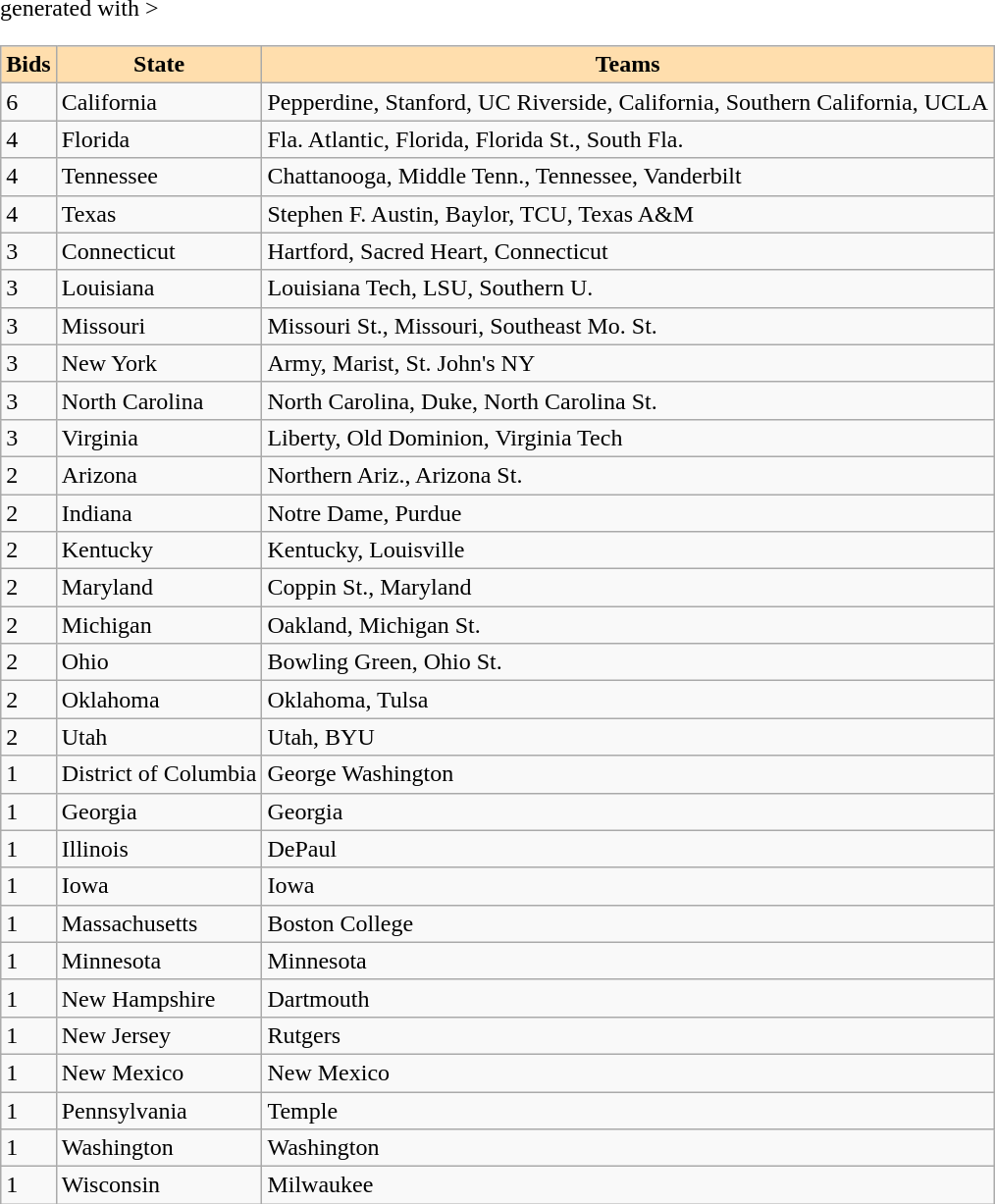<table class="wikitable sortable" <hiddentext>generated with   >
<tr>
<th style="background-color:#FFDEAD;">Bids</th>
<th style="background-color:#FFDEAD;">State</th>
<th style="background-color:#FFDEAD;">Teams</th>
</tr>
<tr valign="bottom">
<td height="14">6</td>
<td>California</td>
<td>Pepperdine, Stanford, UC Riverside, California, Southern California,  UCLA</td>
</tr>
<tr valign="bottom">
<td height="14">4</td>
<td>Florida</td>
<td>Fla. Atlantic, Florida, Florida St., South Fla.</td>
</tr>
<tr valign="bottom">
<td height="14">4</td>
<td>Tennessee</td>
<td>Chattanooga, Middle Tenn., Tennessee, Vanderbilt</td>
</tr>
<tr valign="bottom">
<td height="14">4</td>
<td>Texas</td>
<td>Stephen F. Austin, Baylor, TCU, Texas A&M</td>
</tr>
<tr valign="bottom">
<td height="14">3</td>
<td>Connecticut</td>
<td>Hartford, Sacred Heart, Connecticut</td>
</tr>
<tr valign="bottom">
<td height="14">3</td>
<td>Louisiana</td>
<td>Louisiana Tech, LSU, Southern U.</td>
</tr>
<tr valign="bottom">
<td height="14">3</td>
<td>Missouri</td>
<td>Missouri St., Missouri, Southeast Mo. St.</td>
</tr>
<tr valign="bottom">
<td height="14">3</td>
<td>New York</td>
<td>Army, Marist, St. John's NY</td>
</tr>
<tr valign="bottom">
<td height="14">3</td>
<td>North Carolina</td>
<td>North Carolina, Duke, North Carolina St.</td>
</tr>
<tr valign="bottom">
<td height="14">3</td>
<td>Virginia</td>
<td>Liberty, Old Dominion, Virginia Tech</td>
</tr>
<tr valign="bottom">
<td height="14">2</td>
<td>Arizona</td>
<td>Northern Ariz., Arizona St.</td>
</tr>
<tr valign="bottom">
<td height="14">2</td>
<td>Indiana</td>
<td>Notre Dame, Purdue</td>
</tr>
<tr valign="bottom">
<td height="14">2</td>
<td>Kentucky</td>
<td>Kentucky, Louisville</td>
</tr>
<tr valign="bottom">
<td height="14">2</td>
<td>Maryland</td>
<td>Coppin St., Maryland</td>
</tr>
<tr valign="bottom">
<td height="14">2</td>
<td>Michigan</td>
<td>Oakland, Michigan St.</td>
</tr>
<tr valign="bottom">
<td height="14">2</td>
<td>Ohio</td>
<td>Bowling Green, Ohio St.</td>
</tr>
<tr valign="bottom">
<td height="14">2</td>
<td>Oklahoma</td>
<td>Oklahoma, Tulsa</td>
</tr>
<tr valign="bottom">
<td height="14">2</td>
<td>Utah</td>
<td>Utah, BYU</td>
</tr>
<tr valign="bottom">
<td height="14">1</td>
<td>District of Columbia</td>
<td>George Washington</td>
</tr>
<tr valign="bottom">
<td height="14">1</td>
<td>Georgia</td>
<td>Georgia</td>
</tr>
<tr valign="bottom">
<td height="14">1</td>
<td>Illinois</td>
<td>DePaul</td>
</tr>
<tr valign="bottom">
<td height="14">1</td>
<td>Iowa</td>
<td>Iowa</td>
</tr>
<tr valign="bottom">
<td height="14">1</td>
<td>Massachusetts</td>
<td>Boston College</td>
</tr>
<tr valign="bottom">
<td height="14">1</td>
<td>Minnesota</td>
<td>Minnesota</td>
</tr>
<tr valign="bottom">
<td height="14">1</td>
<td>New Hampshire</td>
<td>Dartmouth</td>
</tr>
<tr valign="bottom">
<td height="14">1</td>
<td>New Jersey</td>
<td>Rutgers</td>
</tr>
<tr valign="bottom">
<td height="14">1</td>
<td>New Mexico</td>
<td>New Mexico</td>
</tr>
<tr valign="bottom">
<td height="14">1</td>
<td>Pennsylvania</td>
<td>Temple</td>
</tr>
<tr valign="bottom">
<td height="14">1</td>
<td>Washington</td>
<td>Washington</td>
</tr>
<tr valign="bottom">
<td height="14">1</td>
<td>Wisconsin</td>
<td>Milwaukee</td>
</tr>
</table>
